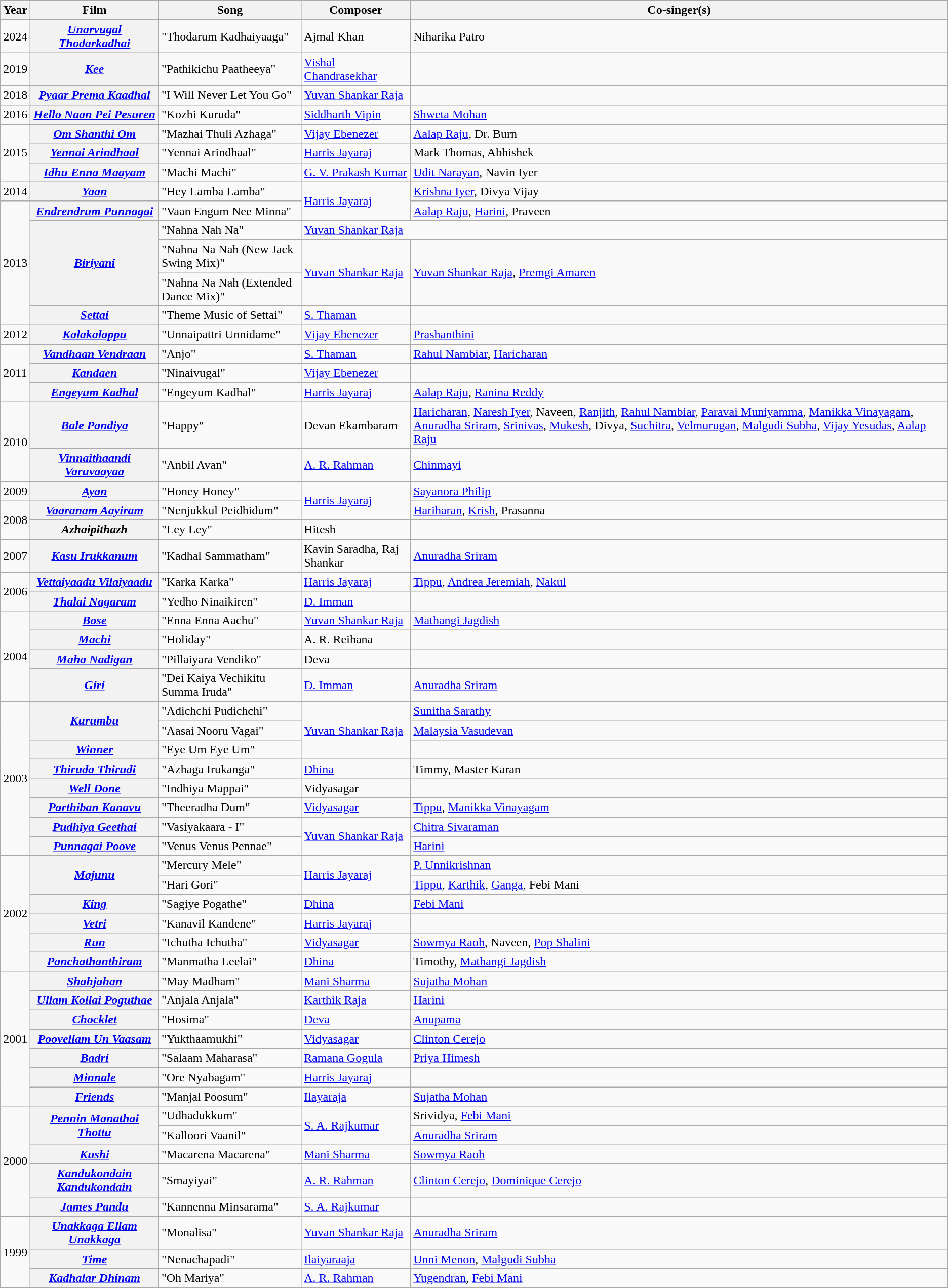<table class="wikitable sortable">
<tr style="background:#cfc; text-align:center;">
<th>Year</th>
<th>Film</th>
<th>Song</th>
<th>Composer</th>
<th>Co-singer(s)</th>
</tr>
<tr>
<td>2024</td>
<th><em><a href='#'>Unarvugal Thodarkadhai</a></em></th>
<td>"Thodarum Kadhaiyaaga"</td>
<td>Ajmal Khan</td>
<td>Niharika Patro</td>
</tr>
<tr>
<td>2019</td>
<th><em><a href='#'>Kee</a></em></th>
<td>"Pathikichu Paatheeya"</td>
<td><a href='#'>Vishal Chandrasekhar</a></td>
<td></td>
</tr>
<tr>
<td>2018</td>
<th><em><a href='#'>Pyaar Prema Kaadhal</a></em></th>
<td>"I Will Never Let You Go"</td>
<td><a href='#'>Yuvan Shankar Raja</a></td>
<td></td>
</tr>
<tr>
<td>2016</td>
<th><em><a href='#'>Hello Naan Pei Pesuren</a></em></th>
<td>"Kozhi Kuruda"</td>
<td><a href='#'>Siddharth Vipin</a></td>
<td><a href='#'>Shweta Mohan</a></td>
</tr>
<tr>
<td rowspan="3">2015</td>
<th><em><a href='#'>Om Shanthi Om</a></em></th>
<td>"Mazhai Thuli Azhaga"</td>
<td><a href='#'>Vijay Ebenezer</a></td>
<td><a href='#'>Aalap Raju</a>, Dr. Burn</td>
</tr>
<tr>
<th><em><a href='#'>Yennai Arindhaal</a></em></th>
<td>"Yennai Arindhaal"</td>
<td><a href='#'>Harris Jayaraj</a></td>
<td>Mark Thomas, Abhishek</td>
</tr>
<tr>
<th><em><a href='#'>Idhu Enna Maayam</a></em></th>
<td>"Machi Machi"</td>
<td><a href='#'>G. V. Prakash Kumar</a></td>
<td><a href='#'>Udit Narayan</a>, Navin Iyer</td>
</tr>
<tr>
<td rowspan="1">2014</td>
<th><em><a href='#'>Yaan</a></em></th>
<td>"Hey Lamba Lamba"</td>
<td rowspan="2"><a href='#'>Harris Jayaraj</a></td>
<td><a href='#'>Krishna Iyer</a>, Divya Vijay</td>
</tr>
<tr>
<td rowspan="5">2013</td>
<th><em><a href='#'>Endrendrum Punnagai</a></em></th>
<td>"Vaan Engum Nee Minna"</td>
<td><a href='#'>Aalap Raju</a>, <a href='#'>Harini</a>, Praveen</td>
</tr>
<tr>
<th rowspan="3"><em><a href='#'>Biriyani</a></em></th>
<td>"Nahna Nah Na"</td>
<td colspan="2"><a href='#'>Yuvan Shankar Raja</a></td>
</tr>
<tr>
<td>"Nahna Na Nah (New Jack Swing Mix)"</td>
<td rowspan="2"><a href='#'>Yuvan Shankar Raja</a></td>
<td rowspan="2"><a href='#'>Yuvan Shankar Raja</a>, <a href='#'>Premgi Amaren</a></td>
</tr>
<tr>
<td>"Nahna Na Nah (Extended Dance Mix)"</td>
</tr>
<tr>
<th><em><a href='#'>Settai</a></em></th>
<td>"Theme Music of Settai"</td>
<td><a href='#'>S. Thaman</a></td>
<td></td>
</tr>
<tr>
<td>2012</td>
<th><em><a href='#'>Kalakalappu</a></em></th>
<td>"Unnaipattri Unnidame"</td>
<td><a href='#'>Vijay Ebenezer</a></td>
<td><a href='#'>Prashanthini</a></td>
</tr>
<tr>
<td rowspan="3">2011</td>
<th><em><a href='#'>Vandhaan Vendraan</a></em></th>
<td>"Anjo"</td>
<td><a href='#'>S. Thaman</a></td>
<td><a href='#'>Rahul Nambiar</a>, <a href='#'>Haricharan</a></td>
</tr>
<tr>
<th><em><a href='#'>Kandaen</a></em></th>
<td>"Ninaivugal"</td>
<td><a href='#'>Vijay Ebenezer</a></td>
<td></td>
</tr>
<tr>
<th><em><a href='#'>Engeyum Kadhal</a></em></th>
<td>"Engeyum Kadhal"</td>
<td><a href='#'>Harris Jayaraj</a></td>
<td><a href='#'>Aalap Raju</a>, <a href='#'>Ranina Reddy</a></td>
</tr>
<tr>
<td rowspan="2">2010</td>
<th><em><a href='#'>Bale Pandiya</a></em></th>
<td>"Happy"</td>
<td>Devan Ekambaram</td>
<td><a href='#'>Haricharan</a>, <a href='#'>Naresh Iyer</a>, Naveen, <a href='#'>Ranjith</a>, <a href='#'>Rahul Nambiar</a>, <a href='#'>Paravai Muniyamma</a>, <a href='#'>Manikka Vinayagam</a>, <a href='#'>Anuradha Sriram</a>, <a href='#'>Srinivas</a>, <a href='#'>Mukesh</a>, Divya, <a href='#'>Suchitra</a>, <a href='#'>Velmurugan</a>, <a href='#'>Malgudi Subha</a>, <a href='#'>Vijay Yesudas</a>, <a href='#'>Aalap Raju</a></td>
</tr>
<tr>
<th><em><a href='#'>Vinnaithaandi Varuvaayaa</a></em></th>
<td>"Anbil Avan"</td>
<td><a href='#'>A. R. Rahman</a></td>
<td><a href='#'>Chinmayi</a></td>
</tr>
<tr>
<td>2009</td>
<th><em><a href='#'>Ayan</a></em></th>
<td>"Honey Honey"</td>
<td rowspan="2"><a href='#'>Harris Jayaraj</a></td>
<td><a href='#'>Sayanora Philip</a></td>
</tr>
<tr>
<td rowspan=2>2008</td>
<th><em><a href='#'>Vaaranam Aayiram</a></em></th>
<td>"Nenjukkul Peidhidum"</td>
<td><a href='#'>Hariharan</a>, <a href='#'>Krish</a>, Prasanna</td>
</tr>
<tr>
<th><em>Azhaipithazh</em></th>
<td>"Ley Ley"</td>
<td>Hitesh</td>
<td></td>
</tr>
<tr>
<td>2007</td>
<th><em><a href='#'>Kasu Irukkanum</a></em></th>
<td>"Kadhal Sammatham"</td>
<td>Kavin Saradha, Raj Shankar</td>
<td><a href='#'>Anuradha Sriram</a></td>
</tr>
<tr>
<td rowspan="2">2006</td>
<th><em><a href='#'>Vettaiyaadu Vilaiyaadu</a></em></th>
<td>"Karka Karka"</td>
<td><a href='#'>Harris Jayaraj</a></td>
<td><a href='#'>Tippu</a>, <a href='#'>Andrea Jeremiah</a>, <a href='#'>Nakul</a></td>
</tr>
<tr>
<th><em><a href='#'>Thalai Nagaram</a></em></th>
<td>"Yedho Ninaikiren"</td>
<td><a href='#'>D. Imman</a></td>
<td></td>
</tr>
<tr>
<td rowspan="4">2004</td>
<th><em><a href='#'>Bose</a></em></th>
<td>"Enna Enna Aachu"</td>
<td><a href='#'>Yuvan Shankar Raja</a></td>
<td><a href='#'>Mathangi Jagdish</a></td>
</tr>
<tr>
<th><em><a href='#'>Machi</a></em></th>
<td>"Holiday"</td>
<td>A. R. Reihana</td>
<td></td>
</tr>
<tr>
<th><em><a href='#'>Maha Nadigan</a></em></th>
<td>"Pillaiyara Vendiko"</td>
<td>Deva</td>
<td></td>
</tr>
<tr>
<th><em><a href='#'>Giri</a></em></th>
<td>"Dei Kaiya Vechikitu Summa Iruda"</td>
<td><a href='#'>D. Imman</a></td>
<td><a href='#'>Anuradha Sriram</a></td>
</tr>
<tr>
<td rowspan="8">2003</td>
<th rowspan="2"><em><a href='#'>Kurumbu</a></em></th>
<td>"Adichchi Pudichchi"</td>
<td rowspan="3"><a href='#'>Yuvan Shankar Raja</a></td>
<td><a href='#'>Sunitha Sarathy</a></td>
</tr>
<tr>
<td>"Aasai Nooru Vagai"</td>
<td><a href='#'>Malaysia Vasudevan</a></td>
</tr>
<tr>
<th><em><a href='#'>Winner</a> </em></th>
<td>"Eye Um Eye Um"</td>
<td></td>
</tr>
<tr>
<th><em><a href='#'>Thiruda Thirudi</a></em></th>
<td>"Azhaga Irukanga"</td>
<td><a href='#'>Dhina</a></td>
<td>Timmy, Master Karan</td>
</tr>
<tr>
<th><em><a href='#'>Well Done</a></em></th>
<td>"Indhiya Mappai"</td>
<td>Vidyasagar</td>
<td></td>
</tr>
<tr>
<th><em><a href='#'>Parthiban Kanavu</a></em></th>
<td>"Theeradha Dum"</td>
<td><a href='#'>Vidyasagar</a></td>
<td><a href='#'>Tippu</a>, <a href='#'>Manikka Vinayagam</a></td>
</tr>
<tr>
<th><em><a href='#'>Pudhiya Geethai</a></em></th>
<td>"Vasiyakaara - I"</td>
<td rowspan="2"><a href='#'>Yuvan Shankar Raja</a></td>
<td><a href='#'>Chitra Sivaraman</a></td>
</tr>
<tr>
<th><em><a href='#'>Punnagai Poove</a></em></th>
<td>"Venus Venus Pennae"</td>
<td><a href='#'>Harini</a></td>
</tr>
<tr>
<td rowspan="6">2002</td>
<th rowspan="2"><em><a href='#'>Majunu</a></em></th>
<td>"Mercury Mele"</td>
<td rowspan=2><a href='#'>Harris Jayaraj</a></td>
<td><a href='#'>P. Unnikrishnan</a></td>
</tr>
<tr>
<td>"Hari Gori"</td>
<td><a href='#'>Tippu</a>, <a href='#'>Karthik</a>, <a href='#'>Ganga</a>, Febi Mani</td>
</tr>
<tr>
<th><em><a href='#'>King</a></em></th>
<td>"Sagiye Pogathe"</td>
<td><a href='#'>Dhina</a></td>
<td><a href='#'>Febi Mani</a></td>
</tr>
<tr>
<th><em><a href='#'>Vetri</a></em></th>
<td>"Kanavil Kandene"</td>
<td><a href='#'>Harris Jayaraj</a></td>
<td></td>
</tr>
<tr>
<th><em><a href='#'>Run</a></em></th>
<td>"Ichutha Ichutha"</td>
<td><a href='#'>Vidyasagar</a></td>
<td><a href='#'>Sowmya Raoh</a>, Naveen, <a href='#'>Pop Shalini</a></td>
</tr>
<tr>
<th><em><a href='#'>Panchathanthiram</a></em></th>
<td>"Manmatha Leelai"</td>
<td><a href='#'>Dhina</a></td>
<td>Timothy, <a href='#'>Mathangi Jagdish</a></td>
</tr>
<tr>
<td rowspan="7">2001</td>
<th><em><a href='#'>Shahjahan</a></em></th>
<td>"May Madham"</td>
<td><a href='#'>Mani Sharma</a></td>
<td><a href='#'>Sujatha Mohan</a></td>
</tr>
<tr>
<th><em><a href='#'>Ullam Kollai Poguthae</a></em></th>
<td>"Anjala Anjala"</td>
<td><a href='#'>Karthik Raja</a></td>
<td><a href='#'>Harini</a></td>
</tr>
<tr>
<th><em><a href='#'>Chocklet</a></em></th>
<td>"Hosima"</td>
<td><a href='#'>Deva</a></td>
<td><a href='#'>Anupama</a></td>
</tr>
<tr>
<th><em><a href='#'>Poovellam Un Vaasam</a></em></th>
<td>"Yukthaamukhi"</td>
<td><a href='#'>Vidyasagar</a></td>
<td><a href='#'>Clinton Cerejo</a></td>
</tr>
<tr>
<th><em><a href='#'>Badri</a></em></th>
<td>"Salaam Maharasa"</td>
<td><a href='#'>Ramana Gogula</a></td>
<td><a href='#'>Priya Himesh</a></td>
</tr>
<tr>
<th><em><a href='#'>Minnale</a></em></th>
<td>"Ore Nyabagam"</td>
<td><a href='#'>Harris Jayaraj</a></td>
<td></td>
</tr>
<tr>
<th><em><a href='#'>Friends</a></em></th>
<td>"Manjal Poosum"</td>
<td><a href='#'>Ilayaraja</a></td>
<td><a href='#'>Sujatha Mohan</a></td>
</tr>
<tr>
<td rowspan="5">2000</td>
<th rowspan="2"><em><a href='#'>Pennin Manathai Thottu</a></em></th>
<td>"Udhadukkum"</td>
<td rowspan=2><a href='#'>S. A. Rajkumar</a></td>
<td>Srividya, <a href='#'>Febi Mani</a></td>
</tr>
<tr>
<td>"Kalloori Vaanil"</td>
<td><a href='#'>Anuradha Sriram</a></td>
</tr>
<tr>
<th><em><a href='#'>Kushi</a></em></th>
<td>"Macarena Macarena"</td>
<td><a href='#'>Mani Sharma</a></td>
<td><a href='#'>Sowmya Raoh</a></td>
</tr>
<tr>
<th><em><a href='#'>Kandukondain Kandukondain</a></em></th>
<td>"Smayiyai"</td>
<td><a href='#'>A. R. Rahman</a></td>
<td><a href='#'>Clinton Cerejo</a>, <a href='#'>Dominique Cerejo</a></td>
</tr>
<tr>
<th><em><a href='#'>James Pandu</a></em></th>
<td>"Kannenna Minsarama"</td>
<td><a href='#'>S. A. Rajkumar</a></td>
<td></td>
</tr>
<tr>
<td rowspan="3">1999</td>
<th><em><a href='#'>Unakkaga Ellam Unakkaga</a></em></th>
<td>"Monalisa"</td>
<td><a href='#'>Yuvan Shankar Raja</a></td>
<td><a href='#'>Anuradha Sriram</a></td>
</tr>
<tr>
<th><em><a href='#'>Time</a></em></th>
<td>"Nenachapadi"</td>
<td><a href='#'>Ilaiyaraaja</a></td>
<td><a href='#'>Unni Menon</a>, <a href='#'>Malgudi Subha</a></td>
</tr>
<tr>
<th><em><a href='#'>Kadhalar Dhinam</a></em></th>
<td>"Oh Mariya"</td>
<td><a href='#'>A. R. Rahman</a></td>
<td><a href='#'>Yugendran</a>, <a href='#'>Febi Mani</a></td>
</tr>
<tr>
</tr>
</table>
